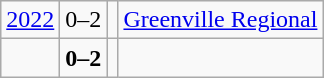<table class="wikitable">
<tr>
<td><a href='#'>2022</a></td>
<td>0–2</td>
<td></td>
<td><a href='#'>Greenville Regional</a></td>
</tr>
<tr>
<td></td>
<td><strong>0–2</strong></td>
<td><strong></strong></td>
<td></td>
</tr>
</table>
